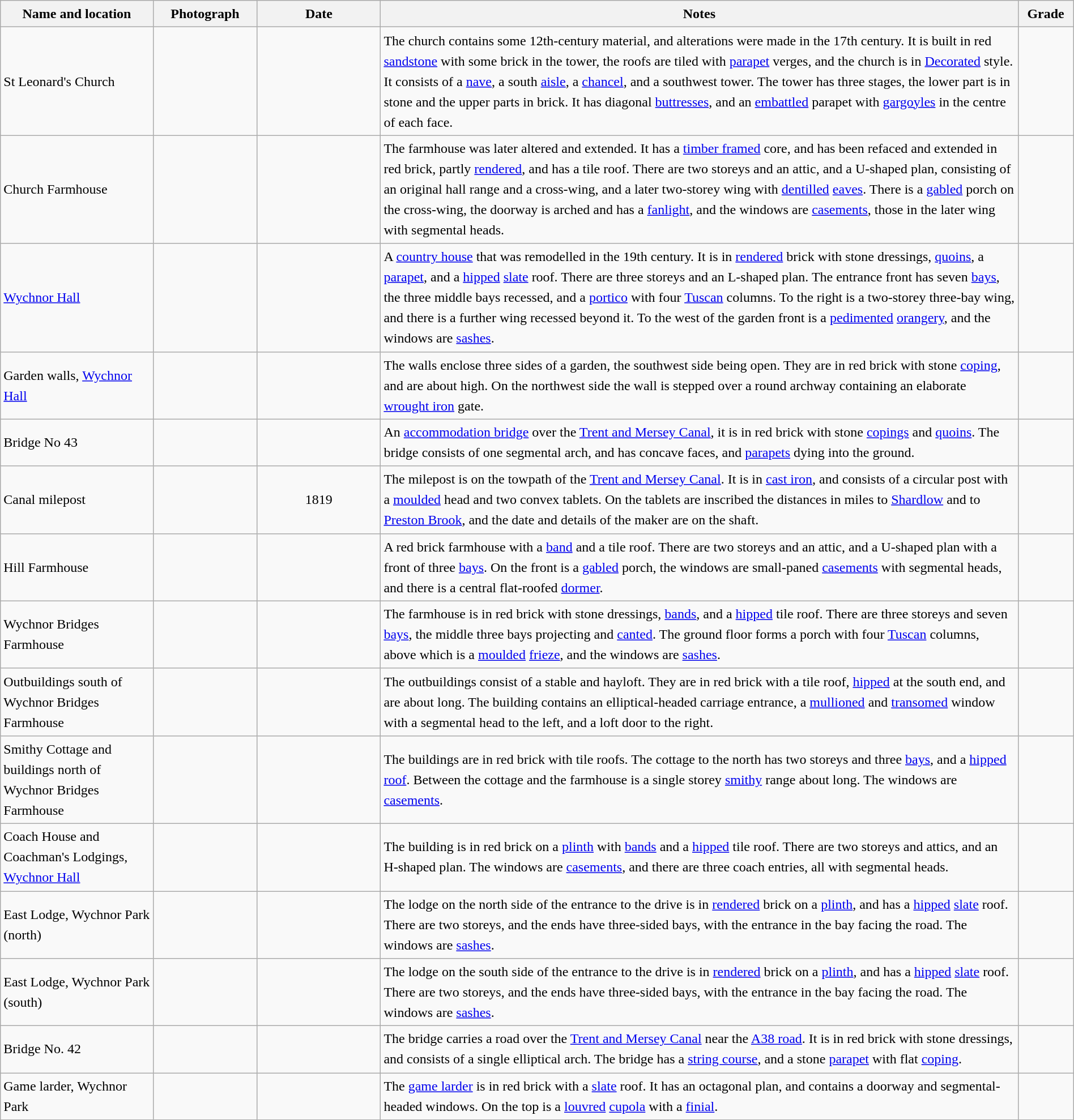<table class="wikitable sortable plainrowheaders" style="width:100%; border:0; text-align:left; line-height:150%;">
<tr>
<th scope="col"  style="width:150px">Name and location</th>
<th scope="col"  style="width:100px" class="unsortable">Photograph</th>
<th scope="col"  style="width:120px">Date</th>
<th scope="col"  style="width:650px" class="unsortable">Notes</th>
<th scope="col"  style="width:50px">Grade</th>
</tr>
<tr>
<td>St Leonard's Church<br><small></small></td>
<td></td>
<td align="center"></td>
<td>The church contains some 12th-century material, and alterations were made in the 17th century.  It is built in red <a href='#'>sandstone</a> with some brick in the tower, the roofs are tiled with <a href='#'>parapet</a> verges, and the church is in <a href='#'>Decorated</a> style.  It consists of a <a href='#'>nave</a>, a south <a href='#'>aisle</a>, a <a href='#'>chancel</a>, and a southwest tower.  The tower has three stages, the lower part is in stone and the upper parts in brick. It has diagonal <a href='#'>buttresses</a>, and an <a href='#'>embattled</a> parapet with <a href='#'>gargoyles</a> in the centre of each face.</td>
<td align="center" ></td>
</tr>
<tr>
<td>Church Farmhouse<br><small></small></td>
<td></td>
<td align="center"></td>
<td>The farmhouse was later altered and extended.  It has a <a href='#'>timber framed</a> core, and has been refaced and extended in red brick, partly <a href='#'>rendered</a>, and has a tile roof.  There are two storeys and an attic, and a U-shaped plan, consisting of an original hall range and a cross-wing, and a later two-storey wing with <a href='#'>dentilled</a> <a href='#'>eaves</a>.  There is a <a href='#'>gabled</a> porch on the cross-wing, the doorway is arched and has a <a href='#'>fanlight</a>, and the windows are <a href='#'>casements</a>, those in the later wing with segmental heads.</td>
<td align="center" ></td>
</tr>
<tr>
<td><a href='#'>Wychnor Hall</a><br><small></small></td>
<td></td>
<td align="center"></td>
<td>A <a href='#'>country house</a> that was remodelled in the 19th century.  It is in <a href='#'>rendered</a> brick with stone dressings, <a href='#'>quoins</a>, a <a href='#'>parapet</a>, and a <a href='#'>hipped</a> <a href='#'>slate</a> roof.  There are three storeys and an L-shaped plan.  The entrance front has seven <a href='#'>bays</a>, the three middle bays recessed, and a <a href='#'>portico</a> with four <a href='#'>Tuscan</a> columns.  To the right is a two-storey three-bay wing, and there is a further wing recessed beyond it.  To the west of the garden front is a <a href='#'>pedimented</a> <a href='#'>orangery</a>, and the windows are <a href='#'>sashes</a>.</td>
<td align="center" ></td>
</tr>
<tr>
<td>Garden walls, <a href='#'>Wychnor Hall</a><br><small></small></td>
<td></td>
<td align="center"></td>
<td>The walls enclose three sides of a garden, the southwest side being open.  They are in red brick with stone <a href='#'>coping</a>, and are about  high.  On the northwest side the wall is stepped over a round archway containing an elaborate <a href='#'>wrought iron</a> gate.</td>
<td align="center" ></td>
</tr>
<tr>
<td>Bridge No 43<br><small></small></td>
<td></td>
<td align="center"></td>
<td>An <a href='#'>accommodation bridge</a> over the <a href='#'>Trent and Mersey Canal</a>, it is in red brick with stone <a href='#'>copings</a> and <a href='#'>quoins</a>.  The bridge consists of one segmental arch, and has concave faces, and <a href='#'>parapets</a> dying into the ground.</td>
<td align="center" ></td>
</tr>
<tr>
<td>Canal milepost<br><small></small></td>
<td></td>
<td align="center">1819</td>
<td>The milepost is on the towpath of the <a href='#'>Trent and Mersey Canal</a>.  It is in <a href='#'>cast iron</a>, and consists of a circular post with a <a href='#'>moulded</a> head and two convex tablets.  On the tablets are inscribed the distances in miles to <a href='#'>Shardlow</a> and to <a href='#'>Preston Brook</a>, and the date and details of the maker are on the shaft.</td>
<td align="center" ></td>
</tr>
<tr>
<td>Hill Farmhouse<br><small></small></td>
<td></td>
<td align="center"></td>
<td>A red brick farmhouse with a <a href='#'>band</a> and a tile roof.  There are two storeys and an attic, and a U-shaped plan with a front of three <a href='#'>bays</a>.  On the front is a <a href='#'>gabled</a> porch, the windows are small-paned <a href='#'>casements</a> with segmental heads, and there is a central flat-roofed <a href='#'>dormer</a>.</td>
<td align="center" ></td>
</tr>
<tr>
<td>Wychnor Bridges Farmhouse<br><small></small></td>
<td></td>
<td align="center"></td>
<td>The farmhouse is in red brick with stone dressings, <a href='#'>bands</a>, and a <a href='#'>hipped</a> tile roof.  There are three storeys and seven <a href='#'>bays</a>, the middle three bays projecting and <a href='#'>canted</a>.  The ground floor forms a porch with four <a href='#'>Tuscan</a> columns, above which is a <a href='#'>moulded</a> <a href='#'>frieze</a>, and the windows are <a href='#'>sashes</a>.</td>
<td align="center" ></td>
</tr>
<tr>
<td>Outbuildings south of Wychnor Bridges Farmhouse<br><small></small></td>
<td></td>
<td align="center"></td>
<td>The outbuildings consist of a stable and hayloft.  They are in red brick with a tile roof, <a href='#'>hipped</a> at the south end, and are about  long.  The building contains an elliptical-headed carriage entrance, a <a href='#'>mullioned</a> and <a href='#'>transomed</a> window with a segmental head to the left, and a loft door to the right.</td>
<td align="center" ></td>
</tr>
<tr>
<td>Smithy Cottage and buildings north of Wychnor Bridges Farmhouse<br><small></small></td>
<td></td>
<td align="center"></td>
<td>The buildings are in red brick with tile roofs.  The cottage to the north has two storeys and three <a href='#'>bays</a>, and a <a href='#'>hipped roof</a>.  Between the cottage and the farmhouse is a single storey <a href='#'>smithy</a> range about  long.  The windows are <a href='#'>casements</a>.</td>
<td align="center" ></td>
</tr>
<tr>
<td>Coach House and Coachman's Lodgings, <a href='#'>Wychnor Hall</a><br><small></small></td>
<td></td>
<td align="center"></td>
<td>The building is in red brick on a <a href='#'>plinth</a> with <a href='#'>bands</a> and a <a href='#'>hipped</a> tile roof.  There are two storeys and attics, and an H-shaped plan.  The windows are <a href='#'>casements</a>, and there are three coach entries, all with segmental heads.</td>
<td align="center" ></td>
</tr>
<tr>
<td>East Lodge, Wychnor Park (north)<br><small></small></td>
<td></td>
<td align="center"></td>
<td>The lodge on the north side of the entrance to the drive is in <a href='#'>rendered</a> brick on a <a href='#'>plinth</a>, and has a <a href='#'>hipped</a> <a href='#'>slate</a> roof.  There are two storeys, and the ends have three-sided bays, with the entrance in the bay facing the road.  The windows are <a href='#'>sashes</a>.</td>
<td align="center" ></td>
</tr>
<tr>
<td>East Lodge, Wychnor Park (south)<br><small></small></td>
<td></td>
<td align="center"></td>
<td>The lodge on the south side of the entrance to the drive is in <a href='#'>rendered</a> brick on a <a href='#'>plinth</a>, and has a <a href='#'>hipped</a> <a href='#'>slate</a> roof.  There are two storeys, and the ends have three-sided bays, with the entrance in the bay facing the road.  The windows are <a href='#'>sashes</a>.</td>
<td align="center" ></td>
</tr>
<tr>
<td>Bridge No. 42<br><small></small></td>
<td></td>
<td align="center"></td>
<td>The bridge carries a road over the <a href='#'>Trent and Mersey Canal</a> near the <a href='#'>A38 road</a>.  It is in red brick with stone dressings, and consists of a single elliptical arch.  The bridge has a <a href='#'>string course</a>, and a stone <a href='#'>parapet</a> with flat <a href='#'>coping</a>.</td>
<td align="center" ></td>
</tr>
<tr>
<td>Game larder, Wychnor Park<br><small></small></td>
<td></td>
<td align="center"></td>
<td>The <a href='#'>game larder</a> is in red brick with a <a href='#'>slate</a> roof.  It has an octagonal plan, and contains a doorway and segmental-headed windows.  On the top is a <a href='#'>louvred</a> <a href='#'>cupola</a> with a <a href='#'>finial</a>.</td>
<td align="center" ></td>
</tr>
<tr>
</tr>
</table>
